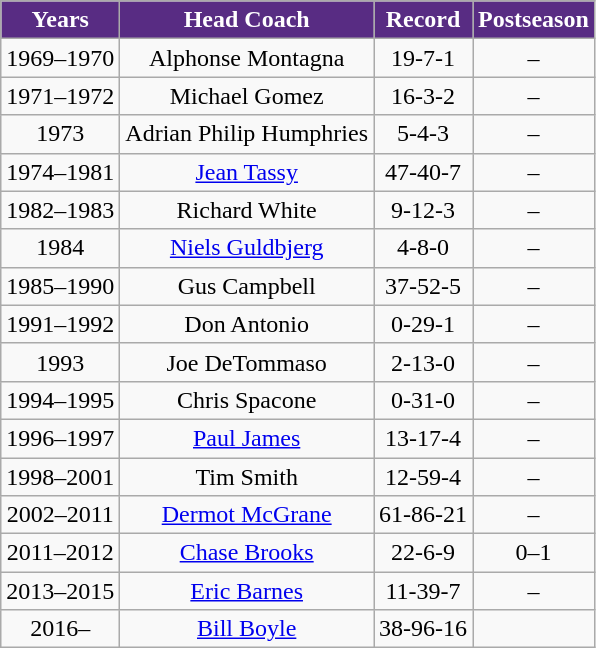<table class= "wikitable" style="text-align:center">
<tr>
<th style="background:#582C83; color:white;">Years</th>
<th style="background:#582C83; color:white;">Head Coach</th>
<th style="background:#582C83; color:white;">Record</th>
<th style="background:#582C83; color:white;">Postseason</th>
</tr>
<tr>
<td>1969–1970</td>
<td>Alphonse Montagna</td>
<td>19-7-1</td>
<td>–</td>
</tr>
<tr>
<td>1971–1972</td>
<td>Michael Gomez</td>
<td>16-3-2</td>
<td>–</td>
</tr>
<tr>
<td>1973</td>
<td>Adrian Philip Humphries</td>
<td>5-4-3</td>
<td>–</td>
</tr>
<tr>
<td>1974–1981</td>
<td><a href='#'>Jean Tassy</a></td>
<td>47-40-7</td>
<td>–</td>
</tr>
<tr>
<td>1982–1983</td>
<td>Richard White</td>
<td>9-12-3</td>
<td>–</td>
</tr>
<tr>
<td>1984</td>
<td><a href='#'>Niels Guldbjerg</a></td>
<td>4-8-0</td>
<td>–</td>
</tr>
<tr>
<td>1985–1990</td>
<td>Gus Campbell</td>
<td>37-52-5</td>
<td>–</td>
</tr>
<tr>
<td>1991–1992</td>
<td>Don Antonio</td>
<td>0-29-1</td>
<td>–</td>
</tr>
<tr>
<td>1993</td>
<td>Joe DeTommaso</td>
<td>2-13-0</td>
<td>–</td>
</tr>
<tr>
<td>1994–1995</td>
<td>Chris Spacone</td>
<td>0-31-0</td>
<td>–</td>
</tr>
<tr>
<td>1996–1997</td>
<td><a href='#'>Paul James</a></td>
<td>13-17-4</td>
<td>–</td>
</tr>
<tr>
<td>1998–2001</td>
<td>Tim Smith</td>
<td>12-59-4</td>
<td>–</td>
</tr>
<tr>
<td>2002–2011</td>
<td><a href='#'>Dermot McGrane</a></td>
<td>61-86-21</td>
<td>–</td>
</tr>
<tr>
<td>2011–2012</td>
<td><a href='#'>Chase Brooks</a></td>
<td>22-6-9</td>
<td>0–1</td>
</tr>
<tr>
<td>2013–2015</td>
<td><a href='#'>Eric Barnes</a></td>
<td>11-39-7</td>
<td>–</td>
</tr>
<tr>
<td>2016–</td>
<td><a href='#'>Bill Boyle</a></td>
<td>38-96-16</td>
<td></td>
</tr>
</table>
